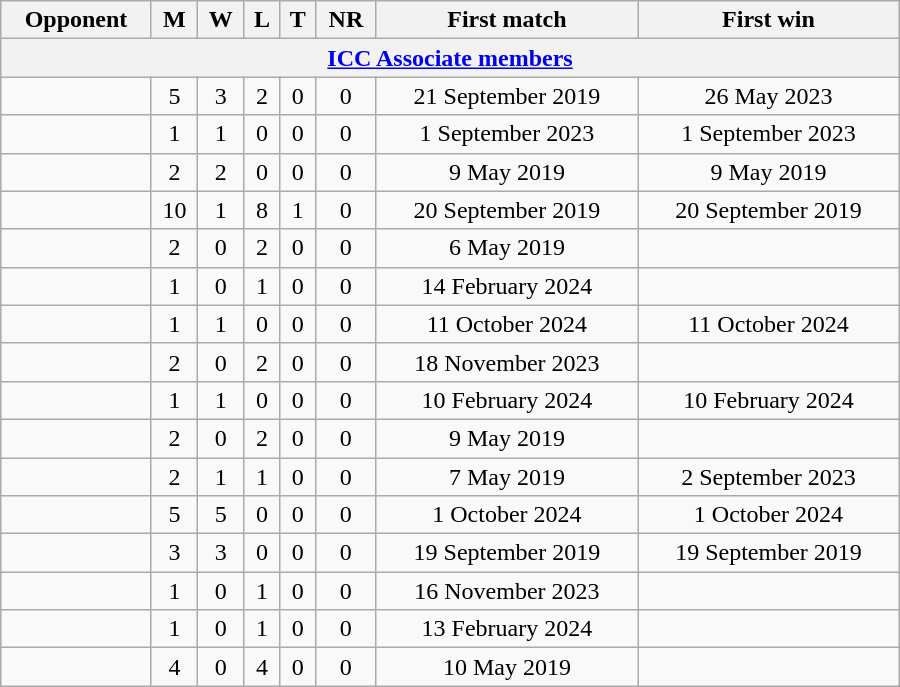<table class="wikitable" style="text-align: center; width: 600px;">
<tr>
<th>Opponent</th>
<th>M</th>
<th>W</th>
<th>L</th>
<th>T</th>
<th>NR</th>
<th>First match</th>
<th>First win</th>
</tr>
<tr>
<th scope="col" colspan=8><strong><a href='#'>ICC Associate members</a></strong></th>
</tr>
<tr align="center">
<td style="text-align:left;"></td>
<td>5</td>
<td>3</td>
<td>2</td>
<td>0</td>
<td>0</td>
<td>21 September 2019</td>
<td>26 May 2023</td>
</tr>
<tr>
<td style="text-align:left;"></td>
<td>1</td>
<td>1</td>
<td>0</td>
<td>0</td>
<td>0</td>
<td>1 September 2023</td>
<td>1 September 2023</td>
</tr>
<tr>
<td style="text-align:left;"></td>
<td>2</td>
<td>2</td>
<td>0</td>
<td>0</td>
<td>0</td>
<td>9 May 2019</td>
<td>9 May 2019</td>
</tr>
<tr>
<td style="text-align:left;"></td>
<td>10</td>
<td>1</td>
<td>8</td>
<td>1</td>
<td>0</td>
<td>20 September 2019</td>
<td>20 September 2019</td>
</tr>
<tr>
<td style="text-align:left;"></td>
<td>2</td>
<td>0</td>
<td>2</td>
<td>0</td>
<td>0</td>
<td>6 May 2019</td>
<td></td>
</tr>
<tr>
<td style="text-align:left;"></td>
<td>1</td>
<td>0</td>
<td>1</td>
<td>0</td>
<td>0</td>
<td>14 February 2024</td>
<td></td>
</tr>
<tr>
<td style="text-align:left;"></td>
<td>1</td>
<td>1</td>
<td>0</td>
<td>0</td>
<td>0</td>
<td>11 October 2024</td>
<td>11 October 2024</td>
</tr>
<tr>
<td style="text-align:left;"></td>
<td>2</td>
<td>0</td>
<td>2</td>
<td>0</td>
<td>0</td>
<td>18 November 2023</td>
<td></td>
</tr>
<tr>
<td style="text-align:left;"></td>
<td>1</td>
<td>1</td>
<td>0</td>
<td>0</td>
<td>0</td>
<td>10 February 2024</td>
<td>10 February 2024</td>
</tr>
<tr>
<td style="text-align:left;"></td>
<td>2</td>
<td>0</td>
<td>2</td>
<td>0</td>
<td>0</td>
<td>9 May 2019</td>
<td></td>
</tr>
<tr>
<td style="text-align:left;"></td>
<td>2</td>
<td>1</td>
<td>1</td>
<td>0</td>
<td>0</td>
<td>7 May 2019</td>
<td>2 September 2023</td>
</tr>
<tr>
<td style="text-align:left;"></td>
<td>5</td>
<td>5</td>
<td>0</td>
<td>0</td>
<td>0</td>
<td>1 October 2024</td>
<td>1 October 2024</td>
</tr>
<tr>
<td style="text-align:left;"></td>
<td>3</td>
<td>3</td>
<td>0</td>
<td>0</td>
<td>0</td>
<td>19 September 2019</td>
<td>19 September 2019</td>
</tr>
<tr>
<td style="text-align:left;"></td>
<td>1</td>
<td>0</td>
<td>1</td>
<td>0</td>
<td>0</td>
<td>16 November 2023</td>
<td></td>
</tr>
<tr>
<td style="text-align:left;"></td>
<td>1</td>
<td>0</td>
<td>1</td>
<td>0</td>
<td>0</td>
<td>13 February 2024</td>
<td></td>
</tr>
<tr>
<td style="text-align:left;"></td>
<td>4</td>
<td>0</td>
<td>4</td>
<td>0</td>
<td>0</td>
<td>10 May 2019</td>
<td></td>
</tr>
</table>
